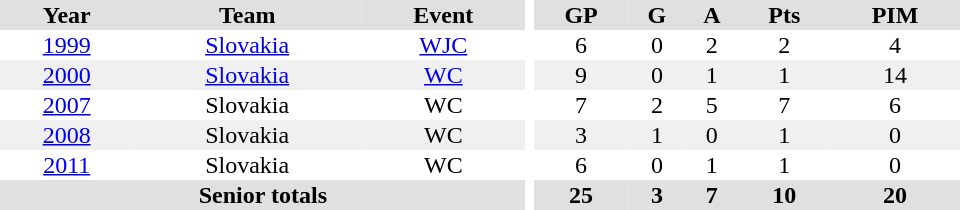<table border="0" cellpadding="1" cellspacing="0" ID="Table3" style="text-align:center; width:40em">
<tr ALIGN="center" bgcolor="#e0e0e0">
<th>Year</th>
<th>Team</th>
<th>Event</th>
<th rowspan="99" bgcolor="#ffffff"></th>
<th>GP</th>
<th>G</th>
<th>A</th>
<th>Pts</th>
<th>PIM</th>
</tr>
<tr>
<td><a href='#'>1999</a></td>
<td><a href='#'>Slovakia</a></td>
<td><a href='#'>WJC</a></td>
<td>6</td>
<td>0</td>
<td>2</td>
<td>2</td>
<td>4</td>
</tr>
<tr bgcolor="#f0f0f0">
<td><a href='#'>2000</a></td>
<td><a href='#'>Slovakia</a></td>
<td><a href='#'>WC</a></td>
<td>9</td>
<td>0</td>
<td>1</td>
<td>1</td>
<td>14</td>
</tr>
<tr>
<td><a href='#'>2007</a></td>
<td>Slovakia</td>
<td>WC</td>
<td>7</td>
<td>2</td>
<td>5</td>
<td>7</td>
<td>6</td>
</tr>
<tr bgcolor="#f0f0f0">
<td><a href='#'>2008</a></td>
<td>Slovakia</td>
<td>WC</td>
<td>3</td>
<td>1</td>
<td>0</td>
<td>1</td>
<td>0</td>
</tr>
<tr>
<td><a href='#'>2011</a></td>
<td>Slovakia</td>
<td>WC</td>
<td>6</td>
<td>0</td>
<td>1</td>
<td>1</td>
<td>0</td>
</tr>
<tr bgcolor="#e0e0e0">
<th colspan="3">Senior totals</th>
<th>25</th>
<th>3</th>
<th>7</th>
<th>10</th>
<th>20</th>
</tr>
</table>
